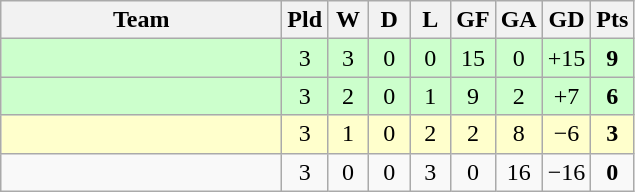<table class="wikitable" style="text-align:center;">
<tr>
<th width=180>Team</th>
<th width=20>Pld</th>
<th width=20>W</th>
<th width=20>D</th>
<th width=20>L</th>
<th width=20>GF</th>
<th width=20>GA</th>
<th width=20>GD</th>
<th width=20>Pts</th>
</tr>
<tr bgcolor="ccffcc">
<td align="left"></td>
<td>3</td>
<td>3</td>
<td>0</td>
<td>0</td>
<td>15</td>
<td>0</td>
<td>+15</td>
<td><strong>9</strong></td>
</tr>
<tr bgcolor="ccffcc">
<td align="left"></td>
<td>3</td>
<td>2</td>
<td>0</td>
<td>1</td>
<td>9</td>
<td>2</td>
<td>+7</td>
<td><strong>6</strong></td>
</tr>
<tr bgcolor="ffffcc">
<td align="left"><em></em></td>
<td>3</td>
<td>1</td>
<td>0</td>
<td>2</td>
<td>2</td>
<td>8</td>
<td>−6</td>
<td><strong>3</strong></td>
</tr>
<tr>
<td align="left"></td>
<td>3</td>
<td>0</td>
<td>0</td>
<td>3</td>
<td>0</td>
<td>16</td>
<td>−16</td>
<td><strong>0</strong></td>
</tr>
</table>
